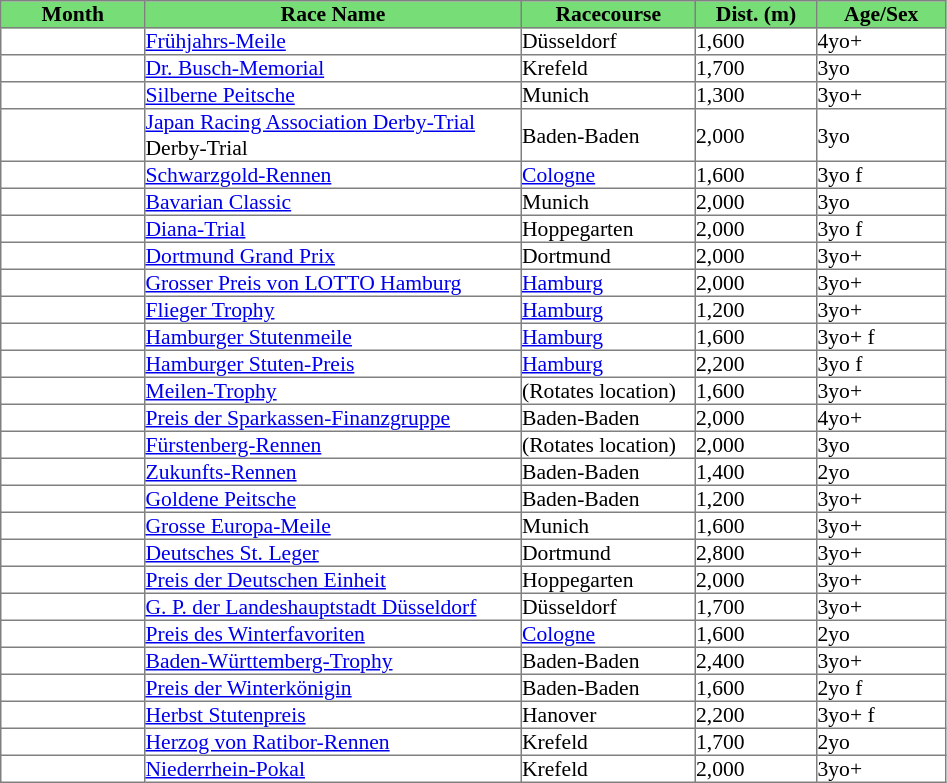<table class = "sortable" | border="1" cellpadding="0" style="border-collapse: collapse; font-size:90%">
<tr bgcolor="#77dd77" align="center">
<th>Month</th>
<th>Race Name</th>
<th>Racecourse</th>
<th>Dist. (m)</th>
<th>Age/Sex</th>
</tr>
<tr>
<td width=95px></td>
<td width=250px><a href='#'>Frühjahrs-Meile</a></td>
<td width=115px>Düsseldorf</td>
<td width=80px>1,600</td>
<td width=85px>4yo+</td>
</tr>
<tr>
<td></td>
<td><a href='#'>Dr. Busch-Memorial</a></td>
<td>Krefeld</td>
<td>1,700</td>
<td>3yo</td>
</tr>
<tr>
<td></td>
<td><a href='#'>Silberne Peitsche</a></td>
<td>Munich</td>
<td>1,300</td>
<td>3yo+</td>
</tr>
<tr>
<td></td>
<td><a href='#'>Japan Racing Association Derby-Trial</a><br>Derby-Trial</td>
<td>Baden-Baden</td>
<td>2,000</td>
<td>3yo</td>
</tr>
<tr>
<td></td>
<td><a href='#'>Schwarzgold-Rennen</a></td>
<td><a href='#'>Cologne</a></td>
<td>1,600</td>
<td>3yo f</td>
</tr>
<tr>
<td></td>
<td><a href='#'>Bavarian Classic</a></td>
<td>Munich</td>
<td>2,000</td>
<td>3yo</td>
</tr>
<tr>
<td></td>
<td><a href='#'>Diana-Trial</a></td>
<td>Hoppegarten</td>
<td>2,000</td>
<td>3yo f</td>
</tr>
<tr>
<td></td>
<td><a href='#'>Dortmund Grand Prix</a></td>
<td>Dortmund</td>
<td>2,000</td>
<td>3yo+</td>
</tr>
<tr>
<td></td>
<td><a href='#'>Grosser Preis von LOTTO Hamburg</a></td>
<td><a href='#'>Hamburg</a></td>
<td>2,000</td>
<td>3yo+</td>
</tr>
<tr>
<td></td>
<td><a href='#'>Flieger Trophy</a></td>
<td><a href='#'>Hamburg</a></td>
<td>1,200</td>
<td>3yo+</td>
</tr>
<tr>
<td></td>
<td><a href='#'>Hamburger Stutenmeile</a></td>
<td><a href='#'>Hamburg</a></td>
<td>1,600</td>
<td>3yo+ f</td>
</tr>
<tr>
<td></td>
<td><a href='#'>Hamburger Stuten-Preis</a></td>
<td><a href='#'>Hamburg</a></td>
<td>2,200</td>
<td>3yo f</td>
</tr>
<tr>
<td></td>
<td><a href='#'>Meilen-Trophy</a></td>
<td>(Rotates location)</td>
<td>1,600</td>
<td>3yo+</td>
</tr>
<tr>
<td></td>
<td><a href='#'>Preis der Sparkassen-Finanzgruppe</a></td>
<td>Baden-Baden</td>
<td>2,000</td>
<td>4yo+</td>
</tr>
<tr>
<td></td>
<td><a href='#'>Fürstenberg-Rennen</a></td>
<td>(Rotates location)</td>
<td>2,000</td>
<td>3yo</td>
</tr>
<tr>
<td></td>
<td><a href='#'>Zukunfts-Rennen</a></td>
<td>Baden-Baden</td>
<td>1,400</td>
<td>2yo</td>
</tr>
<tr>
<td></td>
<td><a href='#'>Goldene Peitsche</a></td>
<td>Baden-Baden</td>
<td>1,200</td>
<td>3yo+</td>
</tr>
<tr>
<td></td>
<td><a href='#'>Grosse Europa-Meile</a></td>
<td>Munich</td>
<td>1,600</td>
<td>3yo+</td>
</tr>
<tr>
<td></td>
<td><a href='#'>Deutsches St. Leger</a></td>
<td>Dortmund</td>
<td>2,800</td>
<td>3yo+</td>
</tr>
<tr>
<td></td>
<td><a href='#'>Preis der Deutschen Einheit</a></td>
<td>Hoppegarten</td>
<td>2,000</td>
<td>3yo+</td>
</tr>
<tr>
<td></td>
<td><a href='#'>G. P. der Landeshauptstadt Düsseldorf</a></td>
<td>Düsseldorf</td>
<td>1,700</td>
<td>3yo+</td>
</tr>
<tr>
<td></td>
<td><a href='#'>Preis des Winterfavoriten</a></td>
<td><a href='#'>Cologne</a></td>
<td>1,600</td>
<td>2yo</td>
</tr>
<tr>
<td></td>
<td><a href='#'>Baden-Württemberg-Trophy</a></td>
<td>Baden-Baden</td>
<td>2,400</td>
<td>3yo+</td>
</tr>
<tr>
<td></td>
<td><a href='#'>Preis der Winterkönigin</a></td>
<td>Baden-Baden</td>
<td>1,600</td>
<td>2yo f</td>
</tr>
<tr>
<td></td>
<td><a href='#'>Herbst Stutenpreis</a></td>
<td>Hanover</td>
<td>2,200</td>
<td>3yo+ f</td>
</tr>
<tr>
<td></td>
<td><a href='#'>Herzog von Ratibor-Rennen</a></td>
<td>Krefeld</td>
<td>1,700</td>
<td>2yo</td>
</tr>
<tr>
<td></td>
<td><a href='#'>Niederrhein-Pokal</a></td>
<td>Krefeld</td>
<td>2,000</td>
<td>3yo+</td>
</tr>
</table>
